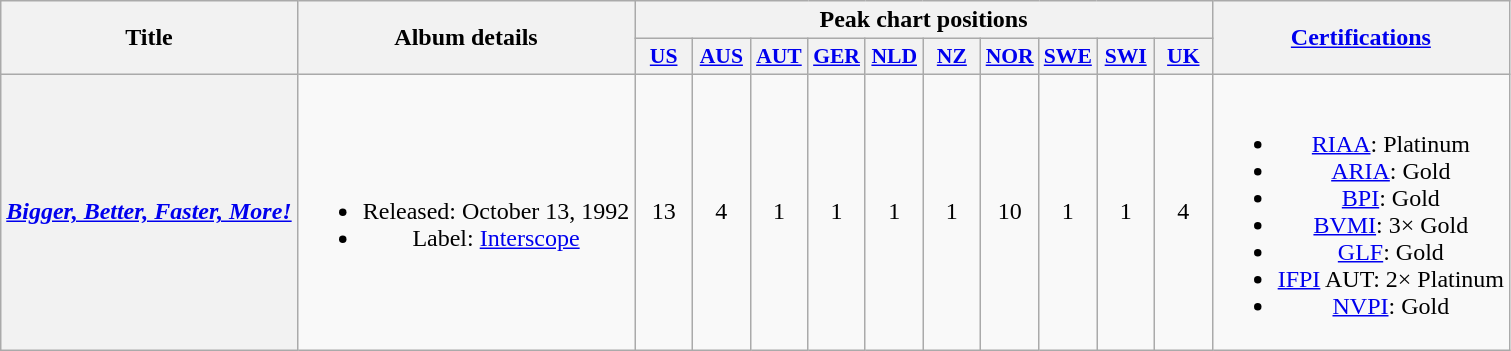<table class="wikitable plainrowheaders" style="text-align:center;">
<tr>
<th scope="col" rowspan="2">Title</th>
<th scope="col" rowspan="2">Album details</th>
<th scope="col" colspan="10">Peak chart positions</th>
<th scope="col" rowspan="2"><a href='#'>Certifications</a></th>
</tr>
<tr>
<th scope="col" style="width:2.2em;font-size:90%;"><a href='#'>US</a><br></th>
<th scope="col" style="width:2.2em;font-size:90%;"><a href='#'>AUS</a><br></th>
<th scope="col" style="width:2.2em;font-size:90%;"><a href='#'>AUT</a><br></th>
<th scope="col" style="width:2.2em;font-size:90%;"><a href='#'>GER</a><br></th>
<th scope="col" style="width:2.2em;font-size:90%;"><a href='#'>NLD</a><br></th>
<th scope="col" style="width:2.2em;font-size:90%;"><a href='#'>NZ</a><br></th>
<th scope="col" style="width:2.2em;font-size:90%;"><a href='#'>NOR</a><br></th>
<th scope="col" style="width:2.2em;font-size:90%;"><a href='#'>SWE</a><br></th>
<th scope="col" style="width:2.2em;font-size:90%;"><a href='#'>SWI</a><br></th>
<th scope="col" style="width:2.2em;font-size:90%;"><a href='#'>UK</a><br></th>
</tr>
<tr>
<th scope="row"><em><a href='#'>Bigger, Better, Faster, More!</a></em></th>
<td><br><ul><li>Released: October 13, 1992</li><li>Label: <a href='#'>Interscope</a></li></ul></td>
<td>13</td>
<td>4</td>
<td>1</td>
<td>1</td>
<td>1</td>
<td>1</td>
<td>10</td>
<td>1</td>
<td>1</td>
<td>4</td>
<td><br><ul><li><a href='#'>RIAA</a>: Platinum</li><li><a href='#'>ARIA</a>: Gold</li><li><a href='#'>BPI</a>: Gold</li><li><a href='#'>BVMI</a>: 3× Gold</li><li><a href='#'>GLF</a>: Gold</li><li><a href='#'>IFPI</a> AUT: 2× Platinum</li><li><a href='#'>NVPI</a>: Gold</li></ul></td>
</tr>
</table>
